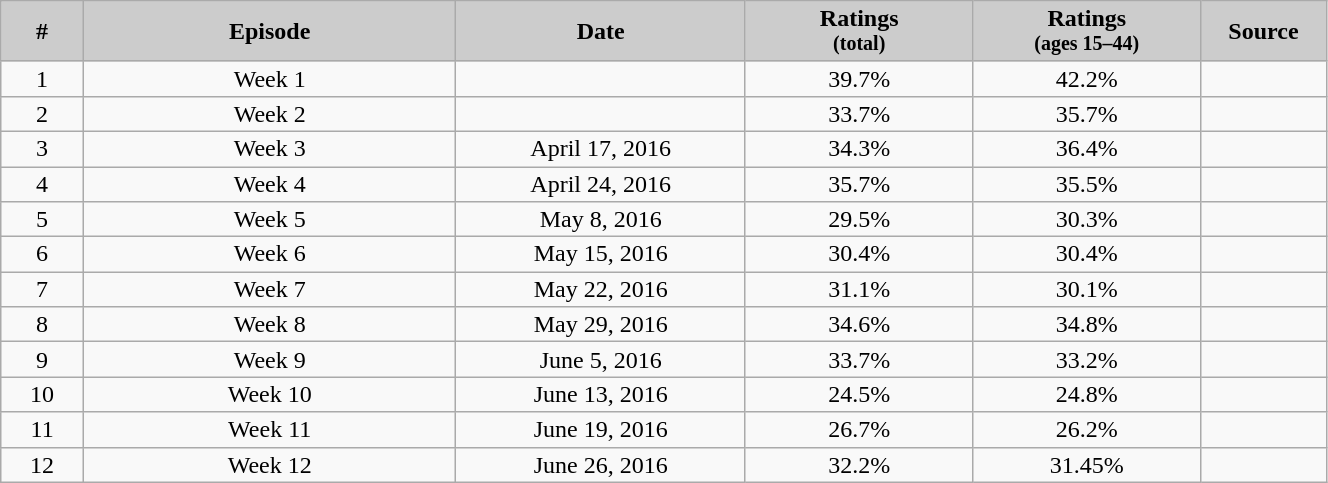<table class="wikitable" style="text-align:center; background:#f9f9f9; line-height:16px;" width="70%">
<tr>
<th style="background:#ccc; color:#yyy;" width="4%">#</th>
<th style="background:#ccc; color:#yyy;" width="18%">Episode</th>
<th style="background:#ccc; color:#yyy;" width="14%">Date</th>
<th style="background:#ccc; color:#yyy;" width="11%">Ratings<br><small>(total)</small></th>
<th style="background:#ccc; color:#yyy;" width="11%">Ratings<br><small>(ages 15–44)</small></th>
<th style="background:#ccc; color:#yyy;" width="6%">Source</th>
</tr>
<tr>
<td>1</td>
<td>Week 1</td>
<td></td>
<td>39.7%</td>
<td>42.2%</td>
<td></td>
</tr>
<tr>
<td>2</td>
<td>Week 2</td>
<td></td>
<td>33.7%</td>
<td>35.7%</td>
<td></td>
</tr>
<tr>
<td>3</td>
<td>Week 3</td>
<td>April 17, 2016</td>
<td>34.3%</td>
<td>36.4%</td>
<td></td>
</tr>
<tr>
<td>4</td>
<td>Week 4</td>
<td>April 24, 2016</td>
<td>35.7%</td>
<td>35.5%</td>
<td></td>
</tr>
<tr>
<td>5</td>
<td>Week 5</td>
<td>May 8, 2016</td>
<td>29.5%</td>
<td>30.3%</td>
<td></td>
</tr>
<tr>
<td>6</td>
<td>Week 6</td>
<td>May 15, 2016</td>
<td>30.4%</td>
<td>30.4%</td>
<td></td>
</tr>
<tr>
<td>7</td>
<td>Week 7</td>
<td>May 22, 2016</td>
<td>31.1%</td>
<td>30.1%</td>
<td></td>
</tr>
<tr>
<td>8</td>
<td>Week 8</td>
<td>May 29, 2016</td>
<td>34.6%</td>
<td>34.8%</td>
<td></td>
</tr>
<tr>
<td>9</td>
<td>Week 9</td>
<td>June 5, 2016</td>
<td>33.7%</td>
<td>33.2%</td>
<td></td>
</tr>
<tr>
<td>10</td>
<td>Week 10</td>
<td>June 13, 2016</td>
<td>24.5%</td>
<td>24.8%</td>
<td></td>
</tr>
<tr>
<td>11</td>
<td>Week 11</td>
<td>June 19, 2016</td>
<td>26.7%</td>
<td>26.2%</td>
<td></td>
</tr>
<tr>
<td>12</td>
<td>Week 12</td>
<td>June 26, 2016</td>
<td>32.2%</td>
<td>31.45%</td>
<td></td>
</tr>
</table>
